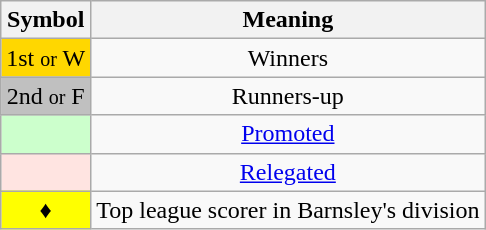<table class="wikitable" style="text-align:center">
<tr>
<th scope=col>Symbol</th>
<th scope=col>Meaning</th>
</tr>
<tr>
<td style=background:gold>1st <small>or</small> W</td>
<td>Winners</td>
</tr>
<tr>
<td style=background:silver>2nd <small>or</small> F</td>
<td>Runners-up</td>
</tr>
<tr>
<td style=background:#cfc></td>
<td><a href='#'>Promoted</a></td>
</tr>
<tr>
<td style=background:MistyRose></td>
<td><a href='#'>Relegated</a></td>
</tr>
<tr>
<td style=background:yellow>♦</td>
<td>Top league scorer in Barnsley's division</td>
</tr>
</table>
